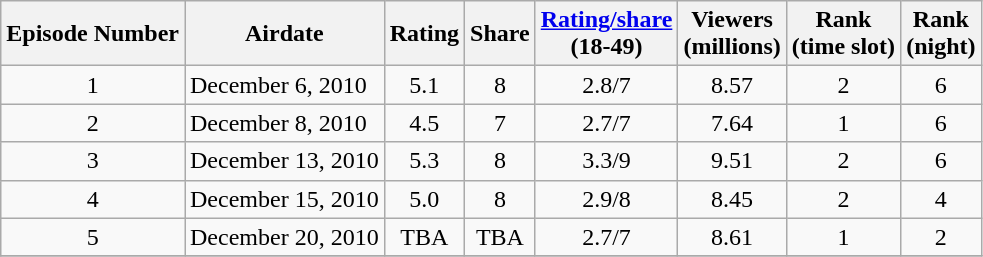<table class="wikitable sortable" style="text-align:center">
<tr>
<th>Episode Number</th>
<th>Airdate</th>
<th>Rating</th>
<th>Share</th>
<th><a href='#'>Rating/share</a><br>(18-49)</th>
<th>Viewers<br>(millions)</th>
<th>Rank<br>(time slot)</th>
<th>Rank<br>(night)</th>
</tr>
<tr>
<td>1</td>
<td align="left">December 6, 2010</td>
<td>5.1</td>
<td>8</td>
<td>2.8/7</td>
<td>8.57</td>
<td>2</td>
<td>6</td>
</tr>
<tr>
<td>2</td>
<td align="left">December 8, 2010</td>
<td>4.5</td>
<td>7</td>
<td>2.7/7</td>
<td>7.64</td>
<td>1</td>
<td>6</td>
</tr>
<tr>
<td>3</td>
<td align="left">December 13, 2010</td>
<td>5.3</td>
<td>8</td>
<td>3.3/9</td>
<td>9.51</td>
<td>2</td>
<td>6</td>
</tr>
<tr>
<td>4</td>
<td align="left">December 15, 2010</td>
<td>5.0</td>
<td>8</td>
<td>2.9/8</td>
<td>8.45</td>
<td>2</td>
<td>4</td>
</tr>
<tr>
<td>5</td>
<td align="left">December 20, 2010</td>
<td>TBA</td>
<td>TBA</td>
<td>2.7/7</td>
<td>8.61</td>
<td>1</td>
<td>2</td>
</tr>
<tr>
</tr>
</table>
